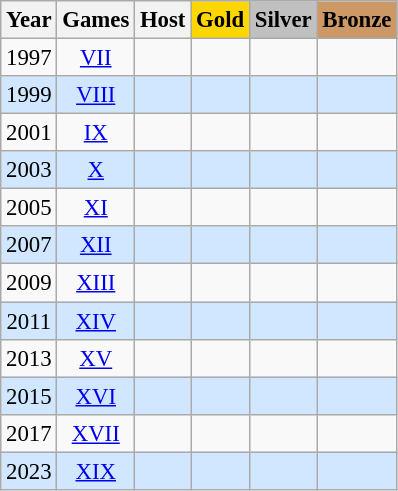<table class="wikitable" style="text-align: center; font-size:95%;">
<tr>
<th>Year</th>
<th>Games</th>
<th>Host</th>
<th style="background-color: gold">Gold</th>
<th style="background-color: silver">Silver</th>
<th style="background-color: #CC9966">Bronze</th>
</tr>
<tr>
<td>1997</td>
<td align=center><a href='#'>VII</a></td>
<td align="left"></td>
<td align="left"></td>
<td align="left"></td>
<td align="left"></td>
</tr>
<tr style="text-align:center; background:#d0e7ff;">
<td>1999</td>
<td align=center><a href='#'>VIII</a></td>
<td align="left"></td>
<td align="left"></td>
<td align="left"></td>
<td align="left"></td>
</tr>
<tr>
<td>2001</td>
<td align=center><a href='#'>IX</a></td>
<td align="left"></td>
<td align="left"></td>
<td align="left"></td>
<td align="left"></td>
</tr>
<tr style="text-align:center; background:#d0e7ff;">
<td>2003</td>
<td align=center><a href='#'>X</a></td>
<td align="left"></td>
<td align="left"></td>
<td align="left"></td>
<td align="left"></td>
</tr>
<tr>
<td>2005</td>
<td align=center><a href='#'>XI</a></td>
<td align="left"></td>
<td align="left"></td>
<td align="left"></td>
<td align="left"></td>
</tr>
<tr style="text-align:center; background:#d0e7ff;">
<td>2007</td>
<td align=center><a href='#'>XII</a></td>
<td align="left"></td>
<td align="left"></td>
<td align="left"></td>
<td align="left"></td>
</tr>
<tr>
<td>2009</td>
<td align=center><a href='#'>XIII</a></td>
<td align="left"></td>
<td align="left"></td>
<td align="left"></td>
<td align="left"></td>
</tr>
<tr style="text-align:center; background:#d0e7ff;">
<td>2011</td>
<td align=center><a href='#'>XIV</a></td>
<td align="left"></td>
<td align="left"></td>
<td align="left"></td>
<td align="left"></td>
</tr>
<tr>
<td>2013</td>
<td align=center><a href='#'>XV</a></td>
<td align="left"></td>
<td align="left"></td>
<td align="left"></td>
<td align="left"></td>
</tr>
<tr style="text-align:center; background:#d0e7ff;">
<td>2015</td>
<td align=center><a href='#'>XVI</a></td>
<td align="left"></td>
<td align="left"></td>
<td align="left"></td>
<td align="left"></td>
</tr>
<tr>
<td>2017</td>
<td align=center><a href='#'>XVII</a></td>
<td align="left"></td>
<td align="left"></td>
<td align="left"></td>
<td align="left"></td>
</tr>
<tr style="text-align:center; background:#d0e7ff;">
<td>2023</td>
<td align=center><a href='#'>XIX</a></td>
<td align="left"></td>
<td align="left"></td>
<td align="left"></td>
<td align="left"></td>
</tr>
</table>
